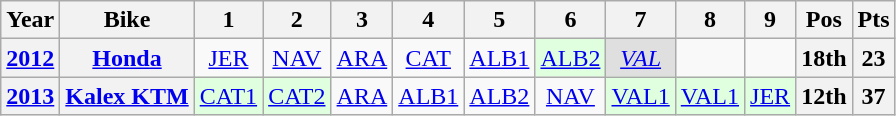<table class="wikitable" style="text-align:center">
<tr>
<th>Year</th>
<th>Bike</th>
<th>1</th>
<th>2</th>
<th>3</th>
<th>4</th>
<th>5</th>
<th>6</th>
<th>7</th>
<th>8</th>
<th>9</th>
<th>Pos</th>
<th>Pts</th>
</tr>
<tr>
<th><a href='#'>2012</a></th>
<th><a href='#'>Honda</a></th>
<td style="background:#;"><a href='#'>JER</a><br></td>
<td style="background:#;"><a href='#'>NAV</a><br></td>
<td style="background:#;"><a href='#'>ARA</a><br></td>
<td style="background:#;"><a href='#'>CAT</a><br></td>
<td style="background:#;"><a href='#'>ALB1</a><br></td>
<td style="background:#dfffdf;"><a href='#'>ALB2</a><br></td>
<td style="background:#dfdfdf;"><em><a href='#'>VAL</a></em><br></td>
<td></td>
<td></td>
<th>18th</th>
<th>23</th>
</tr>
<tr>
<th align="left"><a href='#'>2013</a></th>
<th align="left"><a href='#'>Kalex KTM</a></th>
<td style="background:#dfffdf;"><a href='#'>CAT1</a><br></td>
<td style="background:#dfffdf;"><a href='#'>CAT2</a><br></td>
<td style="background:#;"><a href='#'>ARA</a><br></td>
<td style="background:#;"><a href='#'>ALB1</a><br></td>
<td style="background:#;"><a href='#'>ALB2</a><br></td>
<td style="background:#;"><a href='#'>NAV</a><br></td>
<td style="background:#dfffdf;"><a href='#'>VAL1</a><br></td>
<td style="background:#dfffdf;"><a href='#'>VAL1</a><br></td>
<td style="background:#dfffdf;"><a href='#'>JER</a><br></td>
<th style="background:#;">12th</th>
<th style="background:#;">37</th>
</tr>
</table>
